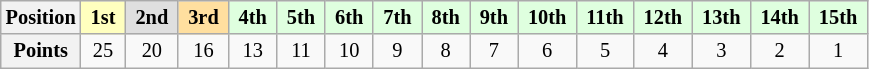<table class="wikitable" style="font-size: 85%; text-align:center">
<tr>
<th>Position</th>
<td style="background:#ffffbf;"> <strong>1st</strong> </td>
<td style="background:#dfdfdf;"> <strong>2nd</strong> </td>
<td style="background:#ffdf9f;"> <strong>3rd</strong> </td>
<td style="background:#dfffdf;"> <strong>4th</strong> </td>
<td style="background:#dfffdf;"> <strong>5th</strong> </td>
<td style="background:#dfffdf;"> <strong>6th</strong> </td>
<td style="background:#dfffdf;"> <strong>7th</strong> </td>
<td style="background:#dfffdf;"> <strong>8th</strong> </td>
<td style="background:#dfffdf;"> <strong>9th</strong> </td>
<td style="background:#dfffdf;"> <strong>10th</strong> </td>
<td style="background:#dfffdf;"> <strong>11th</strong> </td>
<td style="background:#dfffdf;"> <strong>12th</strong> </td>
<td style="background:#dfffdf;"> <strong>13th</strong> </td>
<td style="background:#dfffdf;"> <strong>14th</strong> </td>
<td style="background:#dfffdf;"> <strong>15th</strong> </td>
</tr>
<tr>
<th>Points</th>
<td>25</td>
<td>20</td>
<td>16</td>
<td>13</td>
<td>11</td>
<td>10</td>
<td>9</td>
<td>8</td>
<td>7</td>
<td>6</td>
<td>5</td>
<td>4</td>
<td>3</td>
<td>2</td>
<td>1</td>
</tr>
</table>
